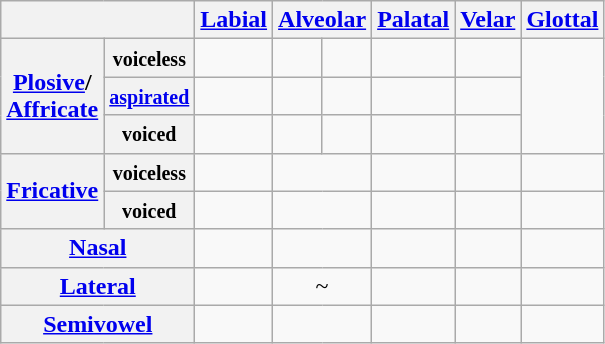<table class="wikitable" style="text-align:center">
<tr>
<th colspan="2"></th>
<th><a href='#'>Labial</a></th>
<th colspan="2"><a href='#'>Alveolar</a></th>
<th><a href='#'>Palatal</a></th>
<th><a href='#'>Velar</a></th>
<th><a href='#'>Glottal</a></th>
</tr>
<tr>
<th rowspan="3"><a href='#'>Plosive</a>/<br><a href='#'>Affricate</a></th>
<th><small>voiceless</small></th>
<td></td>
<td></td>
<td></td>
<td></td>
<td></td>
<td rowspan="3"></td>
</tr>
<tr>
<th><small><a href='#'>aspirated</a></small></th>
<td></td>
<td></td>
<td></td>
<td></td>
<td></td>
</tr>
<tr>
<th><small>voiced</small></th>
<td></td>
<td></td>
<td></td>
<td></td>
<td></td>
</tr>
<tr>
<th rowspan="2"><a href='#'>Fricative</a></th>
<th><small>voiceless</small></th>
<td></td>
<td colspan="2"></td>
<td></td>
<td></td>
<td></td>
</tr>
<tr>
<th><small>voiced</small></th>
<td></td>
<td colspan="2"></td>
<td></td>
<td></td>
<td></td>
</tr>
<tr>
<th colspan="2"><a href='#'>Nasal</a></th>
<td></td>
<td colspan="2"></td>
<td></td>
<td></td>
<td></td>
</tr>
<tr>
<th colspan="2"><a href='#'>Lateral</a></th>
<td></td>
<td colspan="2">~</td>
<td></td>
<td></td>
<td></td>
</tr>
<tr>
<th colspan="2"><a href='#'>Semivowel</a></th>
<td></td>
<td colspan="2"></td>
<td></td>
<td></td>
<td></td>
</tr>
</table>
